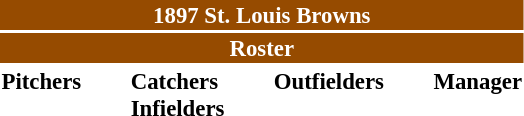<table class="toccolours" style="font-size: 95%;">
<tr>
<th colspan="10" style="background-color: #964B00; color: white; text-align: center;">1897 St. Louis Browns</th>
</tr>
<tr>
<td colspan="10" style="background-color: #964B00; color: white; text-align: center;"><strong>Roster</strong></td>
</tr>
<tr>
<td valign="top"><strong>Pitchers</strong><br>









</td>
<td width="25px"></td>
<td valign="top"><strong>Catchers</strong><br>


<strong>Infielders</strong>






</td>
<td width="25px"></td>
<td valign="top"><strong>Outfielders</strong><br>





</td>
<td width="25px"></td>
<td valign="top"><strong>Manager</strong><br>


</td>
</tr>
</table>
